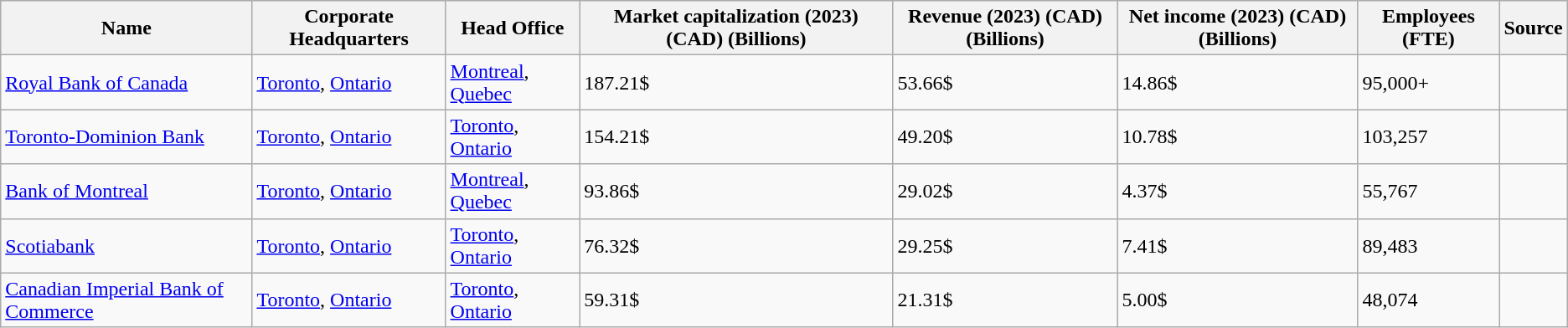<table class="wikitable">
<tr>
<th>Name</th>
<th>Corporate Headquarters</th>
<th>Head Office</th>
<th>Market capitalization (2023) (CAD) (Billions)</th>
<th>Revenue (2023) (CAD) (Billions)</th>
<th>Net income (2023) (CAD) (Billions)</th>
<th>Employees (FTE)</th>
<th>Source</th>
</tr>
<tr>
<td><a href='#'>Royal Bank of Canada</a></td>
<td><a href='#'>Toronto</a>, <a href='#'>Ontario</a></td>
<td><a href='#'>Montreal</a>, <a href='#'>Quebec</a></td>
<td>187.21$</td>
<td>53.66$</td>
<td>14.86$</td>
<td>95,000+</td>
<td></td>
</tr>
<tr>
<td><a href='#'>Toronto-Dominion Bank</a></td>
<td><a href='#'>Toronto</a>, <a href='#'>Ontario</a></td>
<td><a href='#'>Toronto</a>, <a href='#'>Ontario</a></td>
<td>154.21$</td>
<td>49.20$</td>
<td>10.78$</td>
<td>103,257</td>
<td></td>
</tr>
<tr>
<td><a href='#'>Bank of Montreal</a></td>
<td><a href='#'>Toronto</a>, <a href='#'>Ontario</a></td>
<td><a href='#'>Montreal</a>, <a href='#'>Quebec</a></td>
<td>93.86$</td>
<td>29.02$</td>
<td>4.37$</td>
<td>55,767</td>
<td></td>
</tr>
<tr>
<td><a href='#'>Scotiabank</a></td>
<td><a href='#'>Toronto</a>, <a href='#'>Ontario</a></td>
<td><a href='#'>Toronto</a>, <a href='#'>Ontario</a></td>
<td>76.32$</td>
<td>29.25$</td>
<td>7.41$</td>
<td>89,483</td>
<td></td>
</tr>
<tr>
<td><a href='#'>Canadian Imperial Bank of Commerce</a></td>
<td><a href='#'>Toronto</a>, <a href='#'>Ontario</a></td>
<td><a href='#'>Toronto</a>, <a href='#'>Ontario</a></td>
<td>59.31$</td>
<td>21.31$</td>
<td>5.00$</td>
<td>48,074</td>
<td></td>
</tr>
</table>
